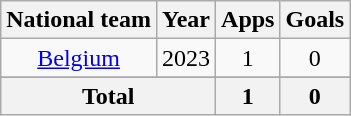<table class=wikitable style=text-align:center>
<tr>
<th>National team</th>
<th>Year</th>
<th>Apps</th>
<th>Goals</th>
</tr>
<tr>
<td><a href='#'>Belgium</a></td>
<td>2023</td>
<td>1</td>
<td>0</td>
</tr>
<tr>
</tr>
<tr>
<th colspan=2>Total</th>
<th>1</th>
<th>0</th>
</tr>
</table>
